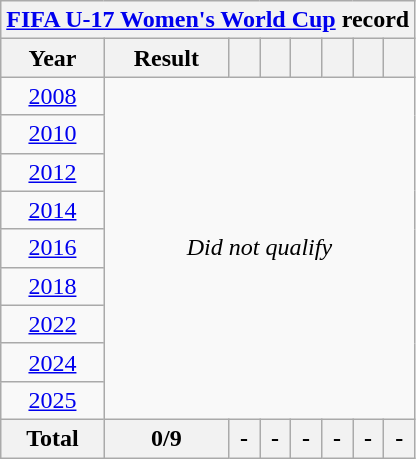<table class="wikitable" style="text-align: center;">
<tr>
<th colspan="8"><a href='#'>FIFA U-17 Women's World Cup</a> record</th>
</tr>
<tr>
<th>Year</th>
<th>Result</th>
<th></th>
<th></th>
<th></th>
<th></th>
<th></th>
<th></th>
</tr>
<tr>
<td> <a href='#'>2008</a></td>
<td colspan="7" rowspan="9"><em>Did not qualify</em></td>
</tr>
<tr>
<td> <a href='#'>2010</a></td>
</tr>
<tr>
<td> <a href='#'>2012</a></td>
</tr>
<tr>
<td> <a href='#'>2014</a></td>
</tr>
<tr>
<td> <a href='#'>2016</a></td>
</tr>
<tr>
<td> <a href='#'>2018</a></td>
</tr>
<tr>
<td> <a href='#'>2022</a></td>
</tr>
<tr>
<td> <a href='#'>2024</a></td>
</tr>
<tr>
<td> <a href='#'>2025</a></td>
</tr>
<tr>
<th><strong>Total</strong></th>
<th>0/9</th>
<th>-</th>
<th>-</th>
<th>-</th>
<th>-</th>
<th>-</th>
<th>-</th>
</tr>
</table>
